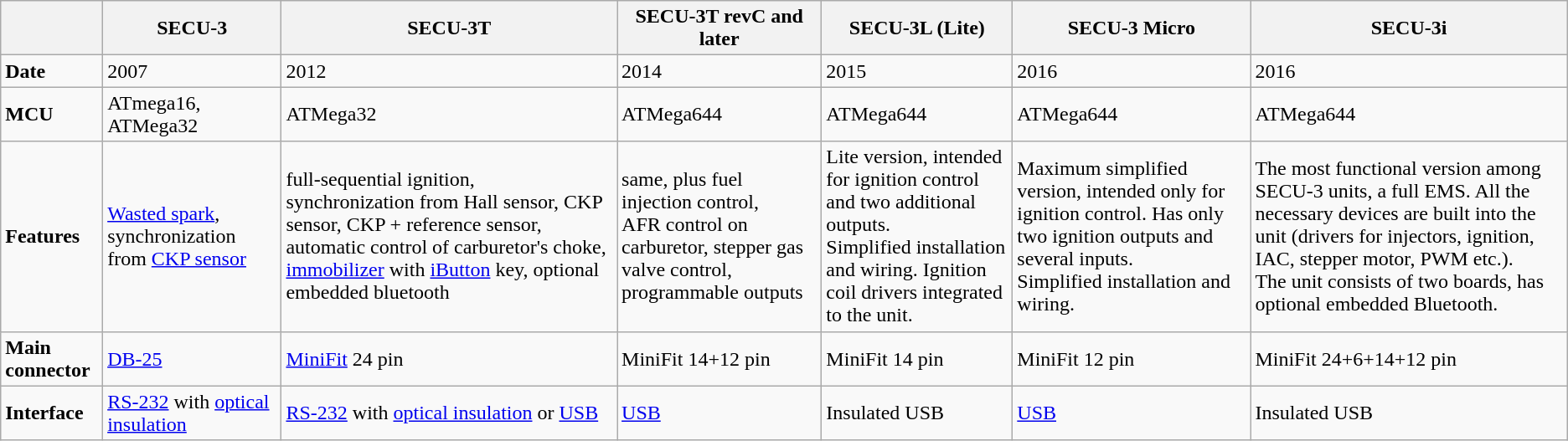<table class="wikitable">
<tr>
<th></th>
<th><strong>SECU-3</strong></th>
<th><strong>SECU-3T</strong></th>
<th>SECU-3T revC and later</th>
<th>SECU-3L (Lite)</th>
<th>SECU-3 Micro</th>
<th>SECU-3i</th>
</tr>
<tr>
<td><strong>Date</strong></td>
<td>2007</td>
<td>2012</td>
<td>2014</td>
<td>2015</td>
<td>2016</td>
<td>2016</td>
</tr>
<tr>
<td><strong>MCU</strong></td>
<td>ATmega16, ATMega32</td>
<td>ATMega32</td>
<td>ATMega644</td>
<td>ATMega644</td>
<td>ATMega644</td>
<td>ATMega644</td>
</tr>
<tr>
<td><strong>Features</strong></td>
<td><a href='#'>Wasted spark</a>, synchronization from <a href='#'>CKP sensor</a></td>
<td>full-sequential ignition,<br>synchronization from Hall sensor, CKP sensor, CKP + reference sensor,
automatic control of carburetor's choke,
<a href='#'>immobilizer</a> with <a href='#'>iButton</a> key,
optional embedded bluetooth</td>
<td>same, plus fuel injection control,<br>AFR control on carburetor, stepper gas valve control,
programmable outputs</td>
<td>Lite version, intended for ignition control and two additional outputs.<br>Simplified installation and wiring. Ignition coil drivers integrated to the unit.</td>
<td>Maximum simplified version, intended only for ignition control. Has only two ignition outputs and several inputs.<br>Simplified installation and wiring.</td>
<td>The most functional version among SECU-3 units, a full EMS. All the necessary devices are built into the unit (drivers for injectors, ignition, IAC, stepper motor, PWM etc.).<br>The unit consists of two boards, has optional embedded Bluetooth.</td>
</tr>
<tr>
<td><strong>Main connector</strong></td>
<td><a href='#'>DB-25</a></td>
<td><a href='#'>MiniFit</a> 24 pin</td>
<td>MiniFit 14+12 pin</td>
<td>MiniFit 14 pin</td>
<td>MiniFit 12 pin</td>
<td>MiniFit 24+6+14+12 pin</td>
</tr>
<tr>
<td><strong>Interface</strong></td>
<td><a href='#'>RS-232</a> with <a href='#'>optical insulation</a></td>
<td><a href='#'>RS-232</a> with <a href='#'>optical insulation</a> or <a href='#'>USB</a></td>
<td><a href='#'>USB</a></td>
<td>Insulated USB</td>
<td><a href='#'>USB</a></td>
<td>Insulated USB</td>
</tr>
</table>
